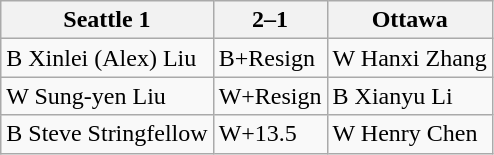<table class="wikitable">
<tr>
<th>Seattle 1</th>
<th>2–1</th>
<th>Ottawa</th>
</tr>
<tr>
<td>B Xinlei (Alex) Liu</td>
<td>B+Resign</td>
<td>W Hanxi Zhang</td>
</tr>
<tr>
<td>W Sung-yen Liu</td>
<td>W+Resign</td>
<td>B Xianyu Li</td>
</tr>
<tr>
<td>B Steve Stringfellow</td>
<td>W+13.5</td>
<td>W Henry Chen</td>
</tr>
</table>
